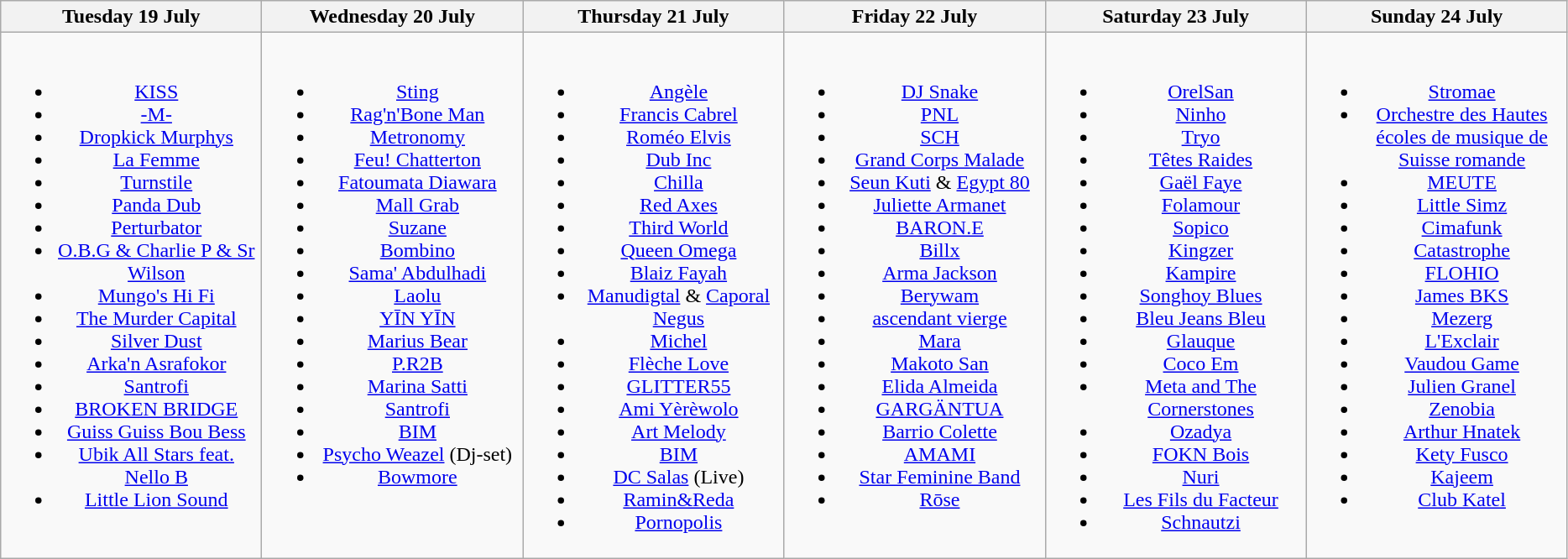<table class="wikitable">
<tr>
<th>Tuesday 19 July</th>
<th>Wednesday 20 July</th>
<th>Thursday 21 July</th>
<th>Friday 22 July</th>
<th>Saturday 23 July</th>
<th>Sunday 24 July</th>
</tr>
<tr>
<td style="text-align:center; vertical-align:top; width:200px;"><br><ul><li><a href='#'>KISS</a></li><li><a href='#'>-M-</a></li><li><a href='#'>Dropkick Murphys</a></li><li><a href='#'>La Femme</a></li><li><a href='#'>Turnstile</a></li><li><a href='#'>Panda Dub</a></li><li><a href='#'>Perturbator</a></li><li><a href='#'>O.B.G & Charlie P & Sr Wilson</a></li><li><a href='#'>Mungo's Hi Fi</a></li><li><a href='#'>The Murder Capital</a></li><li><a href='#'>Silver Dust</a></li><li><a href='#'>Arka'n Asrafokor</a></li><li><a href='#'>Santrofi</a></li><li><a href='#'>BROKEN BRIDGE</a></li><li><a href='#'>Guiss Guiss Bou Bess</a></li><li><a href='#'>Ubik All Stars feat. Nello B</a></li><li><a href='#'>Little Lion Sound</a></li></ul></td>
<td style="text-align:center; vertical-align:top; width:200px;"><br><ul><li><a href='#'>Sting</a></li><li><a href='#'>Rag'n'Bone Man</a></li><li><a href='#'>Metronomy</a></li><li><a href='#'>Feu! Chatterton</a></li><li><a href='#'>Fatoumata Diawara</a></li><li><a href='#'>Mall Grab</a></li><li><a href='#'>Suzane</a></li><li><a href='#'>Bombino</a></li><li><a href='#'>Sama' Abdulhadi</a></li><li><a href='#'>Laolu</a></li><li><a href='#'>YĪN YĪN</a></li><li><a href='#'>Marius Bear</a></li><li><a href='#'>P.R2B</a></li><li><a href='#'>Marina Satti</a></li><li><a href='#'>Santrofi</a></li><li><a href='#'>BIM</a></li><li><a href='#'>Psycho Weazel</a> (Dj-set)</li><li><a href='#'>Bowmore</a></li></ul></td>
<td style="text-align:center; vertical-align:top; width:200px;"><br><ul><li><a href='#'>Angèle</a></li><li><a href='#'>Francis Cabrel</a></li><li><a href='#'>Roméo Elvis</a></li><li><a href='#'>Dub Inc</a></li><li><a href='#'>Chilla</a></li><li><a href='#'>Red Axes</a></li><li><a href='#'>Third World</a></li><li><a href='#'>Queen Omega</a></li><li><a href='#'>Blaiz Fayah</a></li><li><a href='#'>Manudigtal</a> & <a href='#'>Caporal Negus</a></li><li><a href='#'>Michel</a></li><li><a href='#'>Flèche Love</a></li><li><a href='#'>GLITTER55</a></li><li><a href='#'>Ami Yèrèwolo</a></li><li><a href='#'>Art Melody</a></li><li><a href='#'>BIM</a></li><li><a href='#'>DC Salas</a> (Live)</li><li><a href='#'>Ramin&Reda</a></li><li><a href='#'>Pornopolis</a></li></ul></td>
<td style="text-align:center; vertical-align:top; width:200px;"><br><ul><li><a href='#'>DJ Snake</a></li><li><a href='#'>PNL</a></li><li><a href='#'>SCH</a></li><li><a href='#'>Grand Corps Malade</a></li><li><a href='#'>Seun Kuti</a> & <a href='#'>Egypt 80</a></li><li><a href='#'>Juliette Armanet</a></li><li><a href='#'>BARON.E</a></li><li><a href='#'>Billx</a></li><li><a href='#'>Arma Jackson</a></li><li><a href='#'>Berywam</a></li><li><a href='#'>ascendant vierge</a></li><li><a href='#'>Mara</a></li><li><a href='#'>Makoto San</a></li><li><a href='#'>Elida Almeida</a></li><li><a href='#'>GARGÄNTUA</a></li><li><a href='#'>Barrio Colette</a></li><li><a href='#'>AMAMI</a></li><li><a href='#'>Star Feminine Band</a></li><li><a href='#'>Rōse</a></li></ul></td>
<td style="text-align:center; vertical-align:top; width:200px;"><br><ul><li><a href='#'>OrelSan</a></li><li><a href='#'>Ninho</a></li><li><a href='#'>Tryo</a></li><li><a href='#'>Têtes Raides</a></li><li><a href='#'>Gaël Faye</a></li><li><a href='#'>Folamour</a></li><li><a href='#'>Sopico</a></li><li><a href='#'>Kingzer</a></li><li><a href='#'>Kampire</a></li><li><a href='#'>Songhoy Blues</a></li><li><a href='#'>Bleu Jeans Bleu</a></li><li><a href='#'>Glauque</a></li><li><a href='#'>Coco Em</a></li><li><a href='#'>Meta and The Cornerstones</a></li><li><a href='#'>Ozadya</a></li><li><a href='#'>FOKN Bois</a></li><li><a href='#'>Nuri</a></li><li><a href='#'>Les Fils du Facteur</a></li><li><a href='#'>Schnautzi</a></li></ul></td>
<td style="text-align:center; vertical-align:top; width:200px;"><br><ul><li><a href='#'>Stromae</a></li><li><a href='#'>Orchestre des Hautes écoles de musique de Suisse romande</a></li><li><a href='#'>MEUTE</a></li><li><a href='#'>Little Simz</a></li><li><a href='#'>Cimafunk</a></li><li><a href='#'>Catastrophe</a></li><li><a href='#'>FLOHIO</a></li><li><a href='#'>James BKS</a></li><li><a href='#'>Mezerg</a></li><li><a href='#'>L'Exclair</a></li><li><a href='#'>Vaudou Game</a></li><li><a href='#'>Julien Granel</a></li><li><a href='#'>Zenobia</a></li><li><a href='#'>Arthur Hnatek</a></li><li><a href='#'>Kety Fusco</a></li><li><a href='#'>Kajeem</a></li><li><a href='#'>Club Katel</a></li></ul></td>
</tr>
</table>
